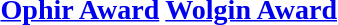<table>
<tr valign="top">
<td><br><h3><a href='#'>Ophir Award</a></h3></td>
<td><br><h3><a href='#'>Wolgin Award</a></h3></td>
</tr>
</table>
